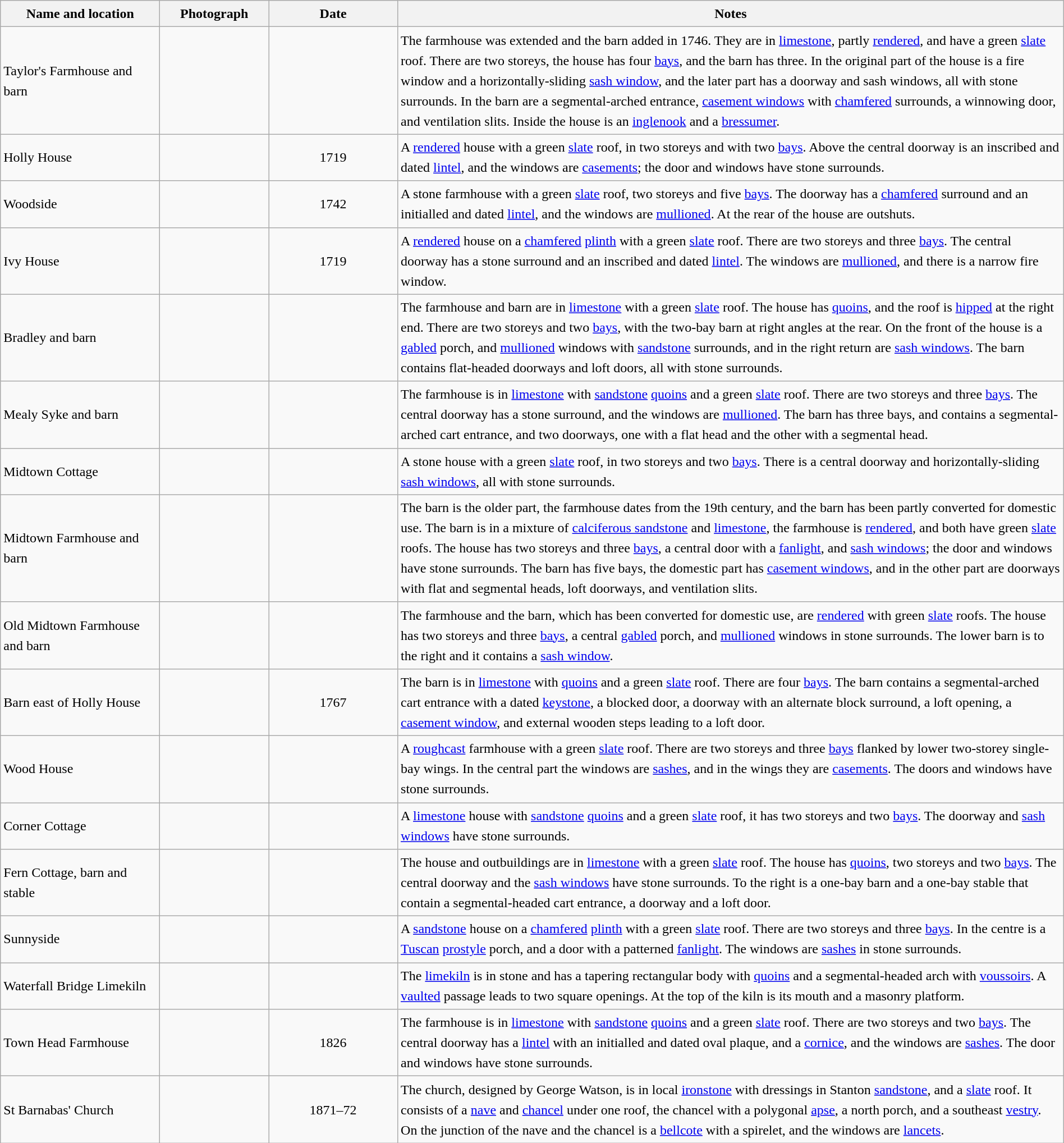<table class="wikitable sortable plainrowheaders" style="width:100%;border:0px;text-align:left;line-height:150%;">
<tr>
<th scope="col"  style="width:150px">Name and location</th>
<th scope="col"  style="width:100px" class="unsortable">Photograph</th>
<th scope="col"  style="width:120px">Date</th>
<th scope="col"  style="width:650px" class="unsortable">Notes</th>
</tr>
<tr>
<td>Taylor's Farmhouse and barn<br><small></small></td>
<td></td>
<td align="center"></td>
<td>The farmhouse was extended and the barn added in 1746.  They are in <a href='#'>limestone</a>, partly <a href='#'>rendered</a>, and have a green <a href='#'>slate</a> roof.  There are two storeys, the house has four <a href='#'>bays</a>, and the barn has three.  In the original part of the house is a fire window and a horizontally-sliding <a href='#'>sash window</a>, and the later part has a doorway and sash windows, all with stone surrounds.  In the barn are a segmental-arched entrance, <a href='#'>casement windows</a> with <a href='#'>chamfered</a> surrounds, a winnowing door, and ventilation slits.  Inside the house is an <a href='#'>inglenook</a> and a <a href='#'>bressumer</a>.</td>
</tr>
<tr>
<td>Holly House<br><small></small></td>
<td></td>
<td align="center">1719</td>
<td>A <a href='#'>rendered</a> house with a green <a href='#'>slate</a> roof, in two storeys and with two <a href='#'>bays</a>.  Above the central doorway is an inscribed and dated <a href='#'>lintel</a>, and the windows are <a href='#'>casements</a>; the door and windows have stone surrounds.</td>
</tr>
<tr>
<td>Woodside<br><small></small></td>
<td></td>
<td align="center">1742</td>
<td>A stone farmhouse with a green <a href='#'>slate</a> roof, two storeys and five <a href='#'>bays</a>.  The doorway has a <a href='#'>chamfered</a> surround and an initialled and dated <a href='#'>lintel</a>, and the windows are <a href='#'>mullioned</a>.  At the rear of the house are outshuts.</td>
</tr>
<tr>
<td>Ivy House<br><small></small></td>
<td></td>
<td align="center">1719</td>
<td>A <a href='#'>rendered</a> house on a <a href='#'>chamfered</a> <a href='#'>plinth</a> with a green <a href='#'>slate</a> roof.  There are two storeys and three <a href='#'>bays</a>.  The central doorway has a stone surround and an inscribed and dated <a href='#'>lintel</a>.  The windows are <a href='#'>mullioned</a>, and there is a narrow fire window.</td>
</tr>
<tr>
<td>Bradley and barn<br><small></small></td>
<td></td>
<td align="center"></td>
<td>The farmhouse and barn are in <a href='#'>limestone</a> with a green <a href='#'>slate</a> roof.  The house has <a href='#'>quoins</a>, and the roof is <a href='#'>hipped</a> at the right end.  There are two storeys and two <a href='#'>bays</a>, with the two-bay barn at right angles at the rear.  On the front of the house is a <a href='#'>gabled</a> porch, and <a href='#'>mullioned</a> windows with <a href='#'>sandstone</a> surrounds, and in the right return are <a href='#'>sash windows</a>.  The barn contains flat-headed doorways and loft doors, all with stone surrounds.</td>
</tr>
<tr>
<td>Mealy Syke and barn<br><small></small></td>
<td></td>
<td align="center"></td>
<td>The farmhouse is in <a href='#'>limestone</a> with <a href='#'>sandstone</a> <a href='#'>quoins</a> and a green <a href='#'>slate</a> roof.  There are two storeys and three <a href='#'>bays</a>.  The central doorway has a stone surround, and the windows are <a href='#'>mullioned</a>.  The barn has three bays, and contains a segmental-arched cart entrance, and two doorways, one with a flat head and the other with a segmental head.</td>
</tr>
<tr>
<td>Midtown Cottage<br><small></small></td>
<td></td>
<td align="center"></td>
<td>A stone house with a green <a href='#'>slate</a> roof, in two storeys and two <a href='#'>bays</a>.  There is a central doorway and horizontally-sliding <a href='#'>sash windows</a>, all with stone surrounds.</td>
</tr>
<tr>
<td>Midtown Farmhouse and barn<br><small></small></td>
<td></td>
<td align="center"></td>
<td>The barn is the older part, the farmhouse dates from the 19th century, and the barn has been partly converted for domestic use.  The barn is in a mixture of <a href='#'>calciferous sandstone</a> and <a href='#'>limestone</a>, the farmhouse is <a href='#'>rendered</a>, and both have green <a href='#'>slate</a> roofs.  The house has two storeys and three <a href='#'>bays</a>, a central door with a <a href='#'>fanlight</a>, and <a href='#'>sash windows</a>; the door and windows have stone surrounds.  The barn has five bays, the domestic part has <a href='#'>casement windows</a>, and in the other part are doorways with flat and segmental heads, loft doorways, and ventilation slits.</td>
</tr>
<tr>
<td>Old Midtown Farmhouse and barn<br><small></small></td>
<td></td>
<td align="center"></td>
<td>The farmhouse and the barn, which has been converted for domestic use, are <a href='#'>rendered</a> with green <a href='#'>slate</a> roofs.  The house has two storeys and three <a href='#'>bays</a>, a central <a href='#'>gabled</a> porch, and <a href='#'>mullioned</a> windows in stone surrounds.  The lower barn is to the right and it contains a <a href='#'>sash window</a>.</td>
</tr>
<tr>
<td>Barn east of Holly House<br><small></small></td>
<td></td>
<td align="center">1767</td>
<td>The barn is in <a href='#'>limestone</a> with <a href='#'>quoins</a> and a green <a href='#'>slate</a> roof.  There are four <a href='#'>bays</a>.  The barn contains a segmental-arched cart entrance with a dated <a href='#'>keystone</a>, a blocked door, a doorway with an alternate block surround, a loft opening, a <a href='#'>casement window</a>, and external wooden steps leading to a loft door.</td>
</tr>
<tr>
<td>Wood House<br><small></small></td>
<td></td>
<td align="center"></td>
<td>A <a href='#'>roughcast</a> farmhouse with a green <a href='#'>slate</a> roof.  There are two storeys and three <a href='#'>bays</a> flanked by lower two-storey single-bay wings.  In the central part the windows are <a href='#'>sashes</a>, and in the wings they are <a href='#'>casements</a>.  The doors and windows have stone surrounds.</td>
</tr>
<tr>
<td>Corner Cottage<br><small></small></td>
<td></td>
<td align="center"></td>
<td>A <a href='#'>limestone</a> house with <a href='#'>sandstone</a> <a href='#'>quoins</a> and a green <a href='#'>slate</a> roof, it has two storeys and two <a href='#'>bays</a>.  The doorway and <a href='#'>sash windows</a> have stone surrounds.</td>
</tr>
<tr>
<td>Fern Cottage, barn and stable<br><small></small></td>
<td></td>
<td align="center"></td>
<td>The house and outbuildings are in <a href='#'>limestone</a> with a green <a href='#'>slate</a> roof.  The house has <a href='#'>quoins</a>, two storeys and two <a href='#'>bays</a>.  The central doorway and the <a href='#'>sash windows</a> have stone surrounds.  To the right is a one-bay barn and a one-bay stable that contain a segmental-headed cart entrance, a doorway and a loft door.</td>
</tr>
<tr>
<td>Sunnyside<br><small></small></td>
<td></td>
<td align="center"></td>
<td>A <a href='#'>sandstone</a> house on a <a href='#'>chamfered</a> <a href='#'>plinth</a> with a green <a href='#'>slate</a> roof.  There are two storeys and three <a href='#'>bays</a>.  In the centre is a <a href='#'>Tuscan</a> <a href='#'>prostyle</a> porch, and a door with a patterned <a href='#'>fanlight</a>.  The windows are <a href='#'>sashes</a> in stone surrounds.</td>
</tr>
<tr>
<td>Waterfall Bridge Limekiln<br><small></small></td>
<td></td>
<td align="center"></td>
<td>The <a href='#'>limekiln</a> is in stone and has a tapering rectangular body with <a href='#'>quoins</a> and a segmental-headed arch with <a href='#'>voussoirs</a>.  A <a href='#'>vaulted</a> passage leads to two square openings.  At the top of the kiln is its mouth and a masonry platform.</td>
</tr>
<tr>
<td>Town Head Farmhouse<br><small></small></td>
<td></td>
<td align="center">1826</td>
<td>The farmhouse is in <a href='#'>limestone</a> with <a href='#'>sandstone</a> <a href='#'>quoins</a> and a green <a href='#'>slate</a> roof.  There are two storeys and two <a href='#'>bays</a>.  The central doorway has a <a href='#'>lintel</a> with an initialled and dated oval plaque, and a <a href='#'>cornice</a>, and the windows are <a href='#'>sashes</a>.  The door and windows have stone surrounds.</td>
</tr>
<tr>
<td>St Barnabas' Church<br><small></small></td>
<td></td>
<td align="center">1871–72</td>
<td>The church, designed by George Watson, is in local <a href='#'>ironstone</a> with dressings in Stanton <a href='#'>sandstone</a>, and a <a href='#'>slate</a> roof.  It consists of a <a href='#'>nave</a> and <a href='#'>chancel</a> under one roof, the chancel with a polygonal <a href='#'>apse</a>, a north porch, and a southeast <a href='#'>vestry</a>.  On the junction of the nave and the chancel is a <a href='#'>bellcote</a> with a spirelet, and the windows are <a href='#'>lancets</a>.</td>
</tr>
<tr>
</tr>
</table>
